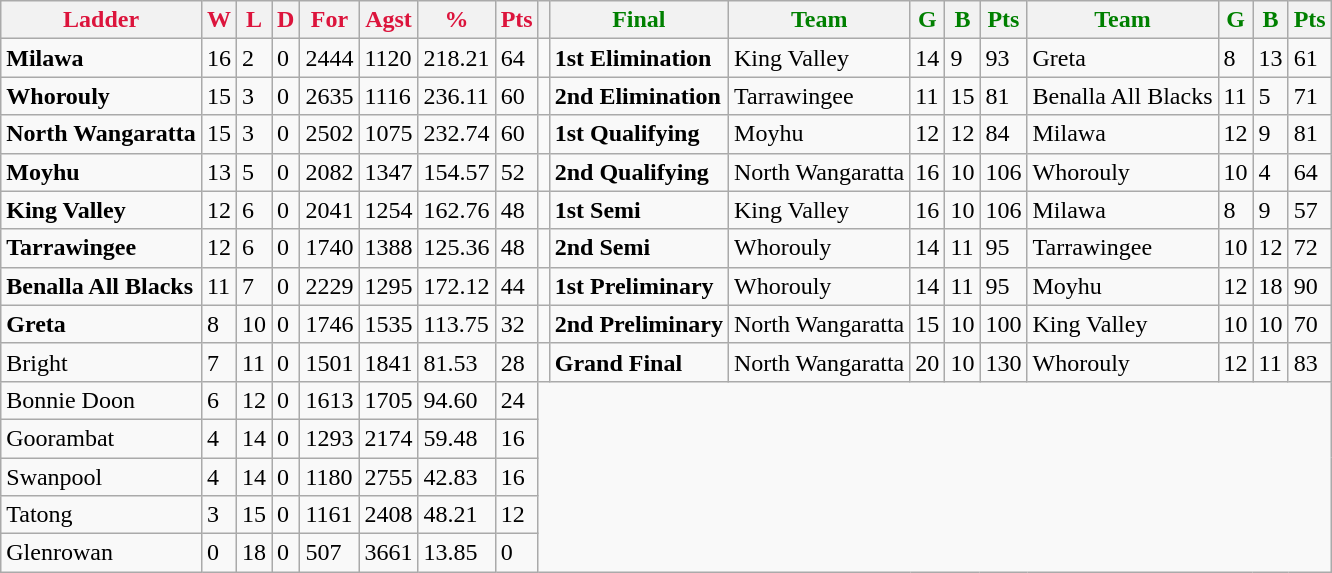<table class="wikitable">
<tr>
<th style="color:crimson">Ladder</th>
<th style="color:crimson">W</th>
<th style="color:crimson">L</th>
<th style="color:crimson">D</th>
<th style="color:crimson">For</th>
<th style="color:crimson">Agst</th>
<th style="color:crimson">%</th>
<th style="color:crimson">Pts</th>
<th></th>
<th style="color:green">Final</th>
<th style="color:green">Team</th>
<th style="color:green">G</th>
<th style="color:green">B</th>
<th style="color:green">Pts</th>
<th style="color:green">Team</th>
<th style="color:green">G</th>
<th style="color:green">B</th>
<th style="color:green">Pts</th>
</tr>
<tr>
<td><strong>Milawa</strong></td>
<td>16</td>
<td>2</td>
<td>0</td>
<td>2444</td>
<td>1120</td>
<td>218.21</td>
<td>64</td>
<td></td>
<td><strong>	1st Elimination	</strong></td>
<td>King Valley</td>
<td>14</td>
<td>9</td>
<td>93</td>
<td>Greta</td>
<td>8</td>
<td>13</td>
<td>61</td>
</tr>
<tr>
<td><strong>Whorouly</strong></td>
<td>15</td>
<td>3</td>
<td>0</td>
<td>2635</td>
<td>1116</td>
<td>236.11</td>
<td>60</td>
<td></td>
<td><strong>	2nd Elimination	</strong></td>
<td>Tarrawingee</td>
<td>11</td>
<td>15</td>
<td>81</td>
<td>Benalla All Blacks</td>
<td>11</td>
<td>5</td>
<td>71</td>
</tr>
<tr>
<td><strong>North Wangaratta</strong></td>
<td>15</td>
<td>3</td>
<td>0</td>
<td>2502</td>
<td>1075</td>
<td>232.74</td>
<td>60</td>
<td></td>
<td><strong>	1st Qualifying	</strong></td>
<td>Moyhu</td>
<td>12</td>
<td>12</td>
<td>84</td>
<td>Milawa</td>
<td>12</td>
<td>9</td>
<td>81</td>
</tr>
<tr>
<td><strong>Moyhu</strong></td>
<td>13</td>
<td>5</td>
<td>0</td>
<td>2082</td>
<td>1347</td>
<td>154.57</td>
<td>52</td>
<td></td>
<td><strong>	2nd Qualifying	</strong></td>
<td>North Wangaratta</td>
<td>16</td>
<td>10</td>
<td>106</td>
<td>Whorouly</td>
<td>10</td>
<td>4</td>
<td>64</td>
</tr>
<tr>
<td><strong>King Valley</strong></td>
<td>12</td>
<td>6</td>
<td>0</td>
<td>2041</td>
<td>1254</td>
<td>162.76</td>
<td>48</td>
<td></td>
<td><strong>	1st Semi	</strong></td>
<td>King Valley</td>
<td>16</td>
<td>10</td>
<td>106</td>
<td>Milawa</td>
<td>8</td>
<td>9</td>
<td>57</td>
</tr>
<tr>
<td><strong>Tarrawingee</strong></td>
<td>12</td>
<td>6</td>
<td>0</td>
<td>1740</td>
<td>1388</td>
<td>125.36</td>
<td>48</td>
<td></td>
<td><strong>	2nd Semi	</strong></td>
<td>Whorouly</td>
<td>14</td>
<td>11</td>
<td>95</td>
<td>Tarrawingee</td>
<td>10</td>
<td>12</td>
<td>72</td>
</tr>
<tr>
<td><strong>Benalla All Blacks</strong></td>
<td>11</td>
<td>7</td>
<td>0</td>
<td>2229</td>
<td>1295</td>
<td>172.12</td>
<td>44</td>
<td></td>
<td><strong>	1st Preliminary	</strong></td>
<td>Whorouly</td>
<td>14</td>
<td>11</td>
<td>95</td>
<td>Moyhu</td>
<td>12</td>
<td>18</td>
<td>90</td>
</tr>
<tr>
<td><strong>Greta</strong></td>
<td>8</td>
<td>10</td>
<td>0</td>
<td>1746</td>
<td>1535</td>
<td>113.75</td>
<td>32</td>
<td></td>
<td><strong>	2nd Preliminary	</strong></td>
<td>North Wangaratta</td>
<td>15</td>
<td>10</td>
<td>100</td>
<td>King Valley</td>
<td>10</td>
<td>10</td>
<td>70</td>
</tr>
<tr>
<td>Bright</td>
<td>7</td>
<td>11</td>
<td>0</td>
<td>1501</td>
<td>1841</td>
<td>81.53</td>
<td>28</td>
<td></td>
<td><strong>	Grand Final	</strong></td>
<td>North Wangaratta</td>
<td>20</td>
<td>10</td>
<td>130</td>
<td>Whorouly</td>
<td>12</td>
<td>11</td>
<td>83</td>
</tr>
<tr>
<td>Bonnie Doon</td>
<td>6</td>
<td>12</td>
<td>0</td>
<td>1613</td>
<td>1705</td>
<td>94.60</td>
<td>24</td>
</tr>
<tr>
<td>Goorambat</td>
<td>4</td>
<td>14</td>
<td>0</td>
<td>1293</td>
<td>2174</td>
<td>59.48</td>
<td>16</td>
</tr>
<tr>
<td>Swanpool</td>
<td>4</td>
<td>14</td>
<td>0</td>
<td>1180</td>
<td>2755</td>
<td>42.83</td>
<td>16</td>
</tr>
<tr>
<td>Tatong</td>
<td>3</td>
<td>15</td>
<td>0</td>
<td>1161</td>
<td>2408</td>
<td>48.21</td>
<td>12</td>
</tr>
<tr>
<td>Glenrowan</td>
<td>0</td>
<td>18</td>
<td>0</td>
<td>507</td>
<td>3661</td>
<td>13.85</td>
<td>0</td>
</tr>
</table>
